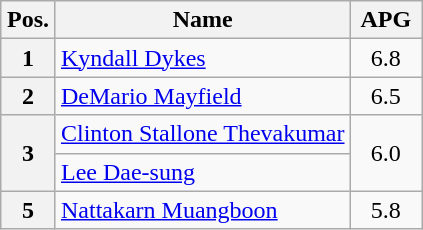<table class=wikitable style="text-align:center;">
<tr>
<th width="13%">Pos.</th>
<th width="70%">Name</th>
<th width="17%">APG</th>
</tr>
<tr>
<th>1</th>
<td align=left> <a href='#'>Kyndall Dykes</a></td>
<td>6.8</td>
</tr>
<tr>
<th>2</th>
<td align=left> <a href='#'>DeMario Mayfield</a></td>
<td>6.5</td>
</tr>
<tr>
<th rowspan=2>3</th>
<td align=left> <a href='#'>Clinton Stallone Thevakumar</a></td>
<td rowspan=2>6.0</td>
</tr>
<tr>
<td align=left> <a href='#'>Lee Dae-sung</a></td>
</tr>
<tr>
<th>5</th>
<td align=left> <a href='#'>Nattakarn Muangboon</a></td>
<td>5.8</td>
</tr>
</table>
